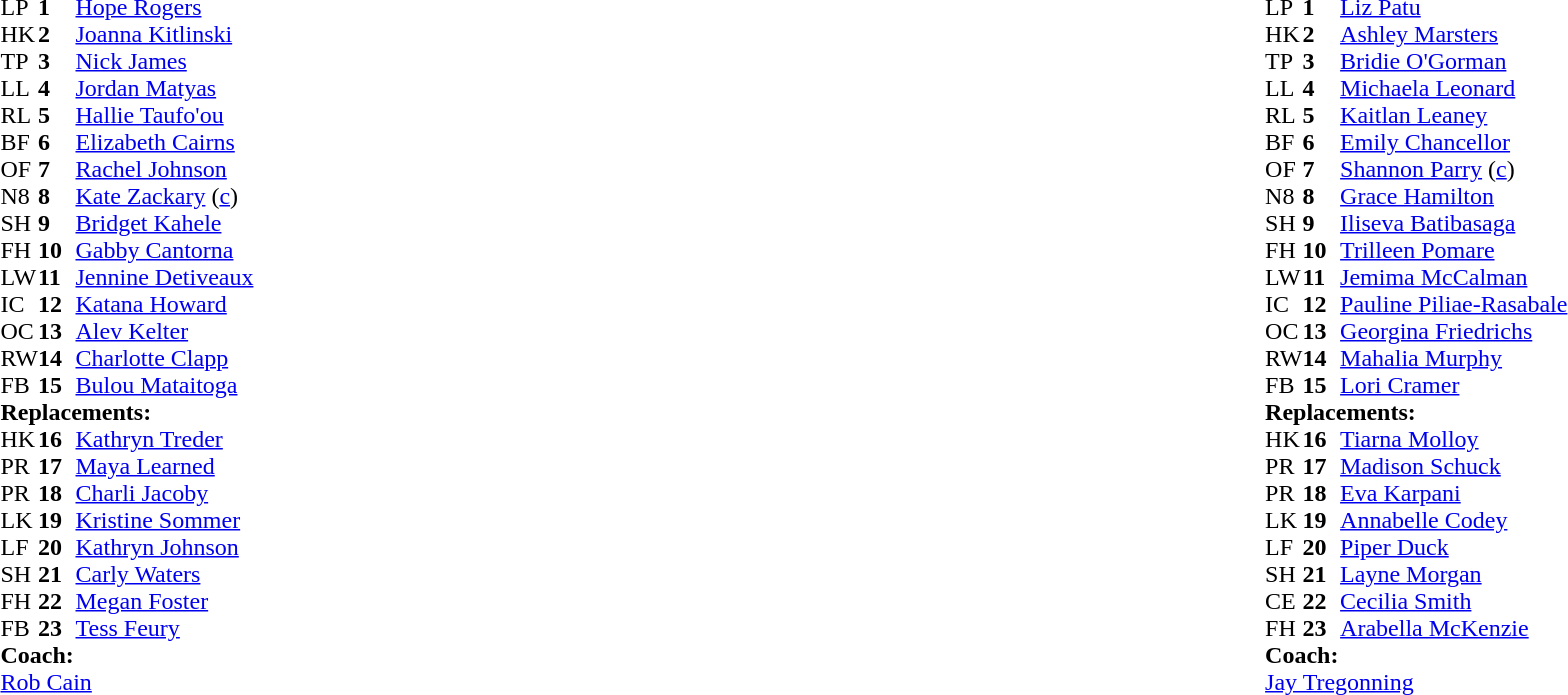<table style="width:100%">
<tr>
<td style="vertical-align:top; width:50%"><br><table cellspacing="0" cellpadding="0">
<tr>
<th width="25"></th>
<th width="25"></th>
<td></td>
<td></td>
<th></th>
</tr>
<tr>
<td>LP</td>
<td><strong>1</strong></td>
<td><a href='#'>Hope Rogers</a></td>
<td></td>
<td></td>
</tr>
<tr>
<td>HK</td>
<td><strong>2</strong></td>
<td><a href='#'>Joanna Kitlinski</a></td>
<td></td>
<td></td>
</tr>
<tr>
<td>TP</td>
<td><strong>3</strong></td>
<td><a href='#'>Nick James</a></td>
<td></td>
<td></td>
</tr>
<tr>
<td>LL</td>
<td><strong>4</strong></td>
<td><a href='#'>Jordan Matyas</a></td>
<td></td>
<td></td>
</tr>
<tr>
<td>RL</td>
<td><strong>5</strong></td>
<td><a href='#'>Hallie Taufo'ou</a></td>
<td></td>
<td></td>
</tr>
<tr>
<td>BF</td>
<td><strong>6</strong></td>
<td><a href='#'>Elizabeth Cairns</a></td>
<td></td>
<td></td>
</tr>
<tr>
<td>OF</td>
<td><strong>7</strong></td>
<td><a href='#'>Rachel Johnson</a></td>
<td></td>
<td></td>
</tr>
<tr>
<td>N8</td>
<td><strong>8</strong></td>
<td><a href='#'>Kate Zackary</a> (<a href='#'>c</a>)</td>
<td></td>
<td></td>
</tr>
<tr>
<td>SH</td>
<td><strong>9</strong></td>
<td><a href='#'>Bridget Kahele</a></td>
<td></td>
<td></td>
</tr>
<tr>
<td>FH</td>
<td><strong>10</strong></td>
<td><a href='#'>Gabby Cantorna</a></td>
<td></td>
<td></td>
</tr>
<tr>
<td>LW</td>
<td><strong>11</strong></td>
<td><a href='#'>Jennine Detiveaux</a></td>
<td></td>
<td></td>
</tr>
<tr>
<td>IC</td>
<td><strong>12</strong></td>
<td><a href='#'>Katana Howard</a></td>
<td></td>
<td></td>
</tr>
<tr>
<td>OC</td>
<td><strong>13</strong></td>
<td><a href='#'>Alev Kelter</a></td>
<td></td>
<td></td>
</tr>
<tr>
<td>RW</td>
<td><strong>14</strong></td>
<td><a href='#'>Charlotte Clapp</a></td>
<td></td>
<td></td>
</tr>
<tr>
<td>FB</td>
<td><strong>15</strong></td>
<td><a href='#'>Bulou Mataitoga</a></td>
<td></td>
<td></td>
</tr>
<tr>
<td colspan="5"><strong>Replacements:</strong></td>
</tr>
<tr>
<td>HK</td>
<td><strong>16</strong></td>
<td><a href='#'>Kathryn Treder</a></td>
<td></td>
<td></td>
</tr>
<tr>
<td>PR</td>
<td><strong>17</strong></td>
<td><a href='#'>Maya Learned</a></td>
<td></td>
<td></td>
</tr>
<tr>
<td>PR</td>
<td><strong>18</strong></td>
<td><a href='#'>Charli Jacoby</a></td>
<td></td>
<td></td>
</tr>
<tr>
<td>LK</td>
<td><strong>19</strong></td>
<td><a href='#'>Kristine Sommer</a></td>
<td></td>
<td></td>
</tr>
<tr>
<td>LF</td>
<td><strong>20</strong></td>
<td><a href='#'>Kathryn Johnson</a></td>
<td></td>
<td></td>
</tr>
<tr>
<td>SH</td>
<td><strong>21</strong></td>
<td><a href='#'>Carly Waters</a></td>
<td></td>
<td></td>
</tr>
<tr>
<td>FH</td>
<td><strong>22</strong></td>
<td><a href='#'>Megan Foster</a></td>
<td></td>
<td></td>
</tr>
<tr>
<td>FB</td>
<td><strong>23</strong></td>
<td><a href='#'>Tess Feury</a></td>
<td></td>
<td></td>
</tr>
<tr>
<td colspan="5"><strong>Coach:</strong></td>
</tr>
<tr>
<td colspan="5"> <a href='#'>Rob Cain</a></td>
</tr>
</table>
</td>
<td valign="top" width="50%"><br><table cellspacing="0" cellpadding="0" style="margin:auto">
<tr>
<th width="25"></th>
<th width="25"></th>
<td></td>
<td></td>
<th></th>
</tr>
<tr>
<td>LP</td>
<td><strong>1</strong></td>
<td><a href='#'>Liz Patu</a></td>
<td></td>
<td></td>
</tr>
<tr>
<td>HK</td>
<td><strong>2</strong></td>
<td><a href='#'>Ashley Marsters</a></td>
<td></td>
<td></td>
</tr>
<tr>
<td>TP</td>
<td><strong>3</strong></td>
<td><a href='#'>Bridie O'Gorman</a></td>
<td></td>
<td></td>
</tr>
<tr>
<td>LL</td>
<td><strong>4</strong></td>
<td><a href='#'>Michaela Leonard</a></td>
<td></td>
<td></td>
</tr>
<tr>
<td>RL</td>
<td><strong>5</strong></td>
<td><a href='#'>Kaitlan Leaney</a></td>
<td></td>
<td></td>
</tr>
<tr>
<td>BF</td>
<td><strong>6</strong></td>
<td><a href='#'>Emily Chancellor</a></td>
<td></td>
<td></td>
</tr>
<tr>
<td>OF</td>
<td><strong>7</strong></td>
<td><a href='#'>Shannon Parry</a> (<a href='#'>c</a>)</td>
<td></td>
<td></td>
</tr>
<tr>
<td>N8</td>
<td><strong>8</strong></td>
<td><a href='#'>Grace Hamilton</a></td>
<td></td>
<td></td>
</tr>
<tr>
<td>SH</td>
<td><strong>9</strong></td>
<td><a href='#'>Iliseva Batibasaga</a></td>
<td></td>
<td></td>
</tr>
<tr>
<td>FH</td>
<td><strong>10</strong></td>
<td><a href='#'>Trilleen Pomare</a></td>
<td></td>
<td></td>
</tr>
<tr>
<td>LW</td>
<td><strong>11</strong></td>
<td><a href='#'>Jemima McCalman</a></td>
<td></td>
<td></td>
</tr>
<tr>
<td>IC</td>
<td><strong>12</strong></td>
<td><a href='#'>Pauline Piliae-Rasabale</a></td>
<td></td>
<td></td>
</tr>
<tr>
<td>OC</td>
<td><strong>13</strong></td>
<td><a href='#'>Georgina Friedrichs</a></td>
<td></td>
<td></td>
</tr>
<tr>
<td>RW</td>
<td><strong>14</strong></td>
<td><a href='#'>Mahalia Murphy</a></td>
<td></td>
<td></td>
</tr>
<tr>
<td>FB</td>
<td><strong>15</strong></td>
<td><a href='#'>Lori Cramer</a></td>
<td></td>
<td></td>
</tr>
<tr>
<td colspan="3"><strong>Replacements:</strong></td>
</tr>
<tr>
<td>HK</td>
<td><strong>16</strong></td>
<td><a href='#'>Tiarna Molloy</a></td>
<td></td>
<td></td>
</tr>
<tr>
<td>PR</td>
<td><strong>17</strong></td>
<td><a href='#'>Madison Schuck</a></td>
<td></td>
<td></td>
</tr>
<tr>
<td>PR</td>
<td><strong>18</strong></td>
<td><a href='#'>Eva Karpani</a></td>
<td></td>
<td></td>
</tr>
<tr>
<td>LK</td>
<td><strong>19</strong></td>
<td><a href='#'>Annabelle Codey</a></td>
<td></td>
<td></td>
</tr>
<tr>
<td>LF</td>
<td><strong>20</strong></td>
<td><a href='#'>Piper Duck</a></td>
<td></td>
<td></td>
</tr>
<tr>
<td>SH</td>
<td><strong>21</strong></td>
<td><a href='#'>Layne Morgan</a></td>
<td></td>
<td></td>
</tr>
<tr>
<td>CE</td>
<td><strong>22</strong></td>
<td><a href='#'>Cecilia Smith</a></td>
<td></td>
<td></td>
</tr>
<tr>
<td>FH</td>
<td><strong>23</strong></td>
<td><a href='#'>Arabella McKenzie</a></td>
<td></td>
<td></td>
</tr>
<tr>
<td colspan="5"><strong>Coach:</strong></td>
</tr>
<tr>
<td colspan="5"> <a href='#'>Jay Tregonning</a></td>
</tr>
</table>
</td>
</tr>
</table>
